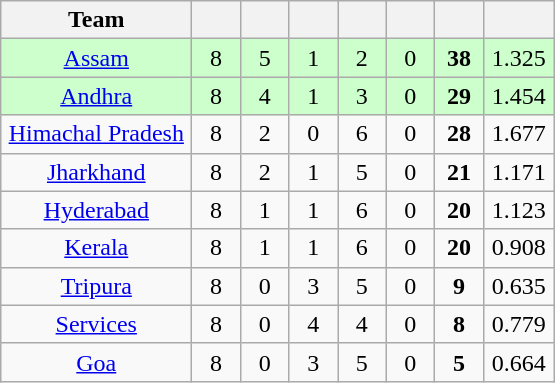<table class="wikitable" style="text-align:center">
<tr>
<th style="width:120px">Team</th>
<th style="width:25px"></th>
<th style="width:25px"></th>
<th style="width:25px"></th>
<th style="width:25px"></th>
<th style="width:25px"></th>
<th style="width:25px"></th>
<th style="width:40px;"></th>
</tr>
<tr style="background:#cfc;">
<td><a href='#'>Assam</a></td>
<td>8</td>
<td>5</td>
<td>1</td>
<td>2</td>
<td>0</td>
<td><strong>38</strong></td>
<td>1.325</td>
</tr>
<tr style="background:#cfc;">
<td><a href='#'>Andhra</a></td>
<td>8</td>
<td>4</td>
<td>1</td>
<td>3</td>
<td>0</td>
<td><strong>29</strong></td>
<td>1.454</td>
</tr>
<tr>
<td><a href='#'>Himachal Pradesh</a></td>
<td>8</td>
<td>2</td>
<td>0</td>
<td>6</td>
<td>0</td>
<td><strong>28</strong></td>
<td>1.677</td>
</tr>
<tr>
<td><a href='#'>Jharkhand</a></td>
<td>8</td>
<td>2</td>
<td>1</td>
<td>5</td>
<td>0</td>
<td><strong>21</strong></td>
<td>1.171</td>
</tr>
<tr>
<td><a href='#'>Hyderabad</a></td>
<td>8</td>
<td>1</td>
<td>1</td>
<td>6</td>
<td>0</td>
<td><strong>20</strong></td>
<td>1.123</td>
</tr>
<tr>
<td><a href='#'>Kerala</a></td>
<td>8</td>
<td>1</td>
<td>1</td>
<td>6</td>
<td>0</td>
<td><strong>20</strong></td>
<td>0.908</td>
</tr>
<tr>
<td><a href='#'>Tripura</a></td>
<td>8</td>
<td>0</td>
<td>3</td>
<td>5</td>
<td>0</td>
<td><strong>9</strong></td>
<td>0.635</td>
</tr>
<tr>
<td><a href='#'>Services</a></td>
<td>8</td>
<td>0</td>
<td>4</td>
<td>4</td>
<td>0</td>
<td><strong>8</strong></td>
<td>0.779</td>
</tr>
<tr>
<td><a href='#'>Goa</a></td>
<td>8</td>
<td>0</td>
<td>3</td>
<td>5</td>
<td>0</td>
<td><strong>5</strong></td>
<td>0.664</td>
</tr>
</table>
